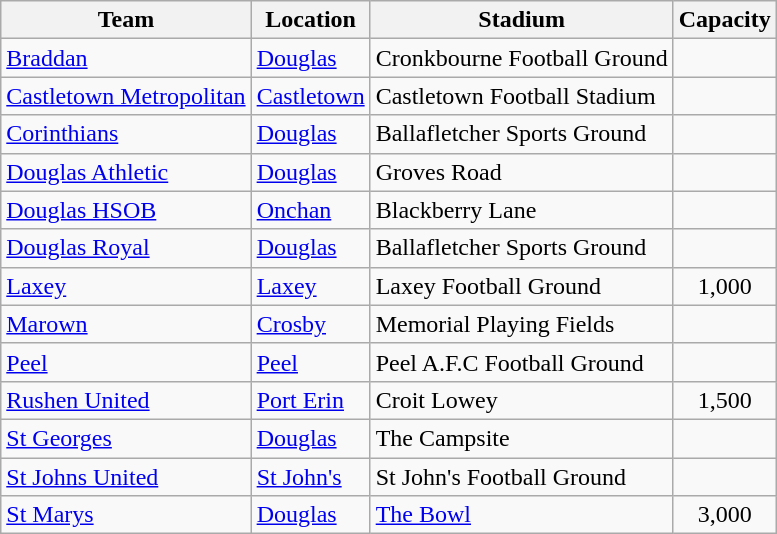<table class="wikitable sortable">
<tr>
<th>Team</th>
<th>Location</th>
<th>Stadium</th>
<th>Capacity</th>
</tr>
<tr>
<td><a href='#'>Braddan</a></td>
<td><a href='#'>Douglas</a></td>
<td>Cronkbourne Football Ground</td>
<td align="center"></td>
</tr>
<tr>
<td><a href='#'>Castletown Metropolitan</a></td>
<td><a href='#'>Castletown</a></td>
<td>Castletown Football Stadium</td>
<td style="text-align:center;"></td>
</tr>
<tr>
<td><a href='#'>Corinthians</a></td>
<td><a href='#'>Douglas</a></td>
<td>Ballafletcher Sports Ground</td>
<td style="text-align:center;"></td>
</tr>
<tr>
<td><a href='#'>Douglas Athletic</a></td>
<td><a href='#'>Douglas</a></td>
<td>Groves Road</td>
<td style="text-align:center;"></td>
</tr>
<tr>
<td><a href='#'>Douglas HSOB</a></td>
<td><a href='#'>Onchan</a></td>
<td>Blackberry Lane</td>
<td style="text-align:center;"></td>
</tr>
<tr>
<td><a href='#'>Douglas Royal</a></td>
<td><a href='#'>Douglas</a></td>
<td>Ballafletcher Sports Ground</td>
<td style="text-align:center;"></td>
</tr>
<tr>
<td><a href='#'>Laxey</a></td>
<td><a href='#'>Laxey</a></td>
<td>Laxey Football Ground</td>
<td style="text-align:center;">1,000</td>
</tr>
<tr>
<td><a href='#'>Marown</a></td>
<td><a href='#'>Crosby</a></td>
<td>Memorial Playing Fields</td>
<td align="center"></td>
</tr>
<tr>
<td><a href='#'>Peel</a></td>
<td><a href='#'>Peel</a></td>
<td>Peel A.F.C Football Ground</td>
<td align="center"></td>
</tr>
<tr>
<td><a href='#'>Rushen United</a></td>
<td><a href='#'>Port Erin</a></td>
<td>Croit Lowey</td>
<td align="center">1,500</td>
</tr>
<tr>
<td><a href='#'>St Georges</a></td>
<td><a href='#'>Douglas</a></td>
<td>The Campsite</td>
<td align="center"></td>
</tr>
<tr>
<td><a href='#'>St Johns United</a></td>
<td><a href='#'>St John's</a></td>
<td>St John's Football Ground</td>
<td align="center"></td>
</tr>
<tr>
<td><a href='#'>St Marys</a></td>
<td><a href='#'>Douglas</a></td>
<td><a href='#'>The Bowl</a></td>
<td align="center">3,000</td>
</tr>
</table>
